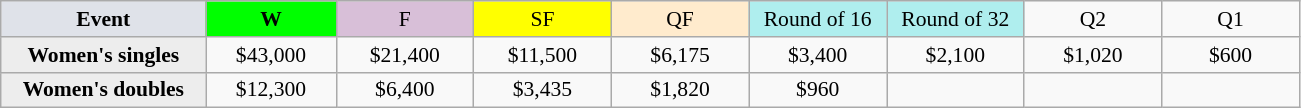<table class=wikitable style=font-size:90%;text-align:center>
<tr>
<td width=130 bgcolor=dfe2e9><strong>Event</strong></td>
<td width=80 bgcolor=lime><strong>W</strong></td>
<td width=85 bgcolor=thistle>F</td>
<td width=85 bgcolor=ffff00>SF</td>
<td width=85 bgcolor=ffebcd>QF</td>
<td width=85 bgcolor=afeeee>Round of 16</td>
<td width=85 bgcolor=afeeee>Round of 32</td>
<td width=85>Q2</td>
<td width=85>Q1</td>
</tr>
<tr>
<th style=background:#ededed>Women's singles</th>
<td>$43,000</td>
<td>$21,400</td>
<td>$11,500</td>
<td>$6,175</td>
<td>$3,400</td>
<td>$2,100</td>
<td>$1,020</td>
<td>$600</td>
</tr>
<tr>
<th style=background:#ededed>Women's doubles</th>
<td>$12,300</td>
<td>$6,400</td>
<td>$3,435</td>
<td>$1,820</td>
<td>$960</td>
<td></td>
<td></td>
<td></td>
</tr>
</table>
